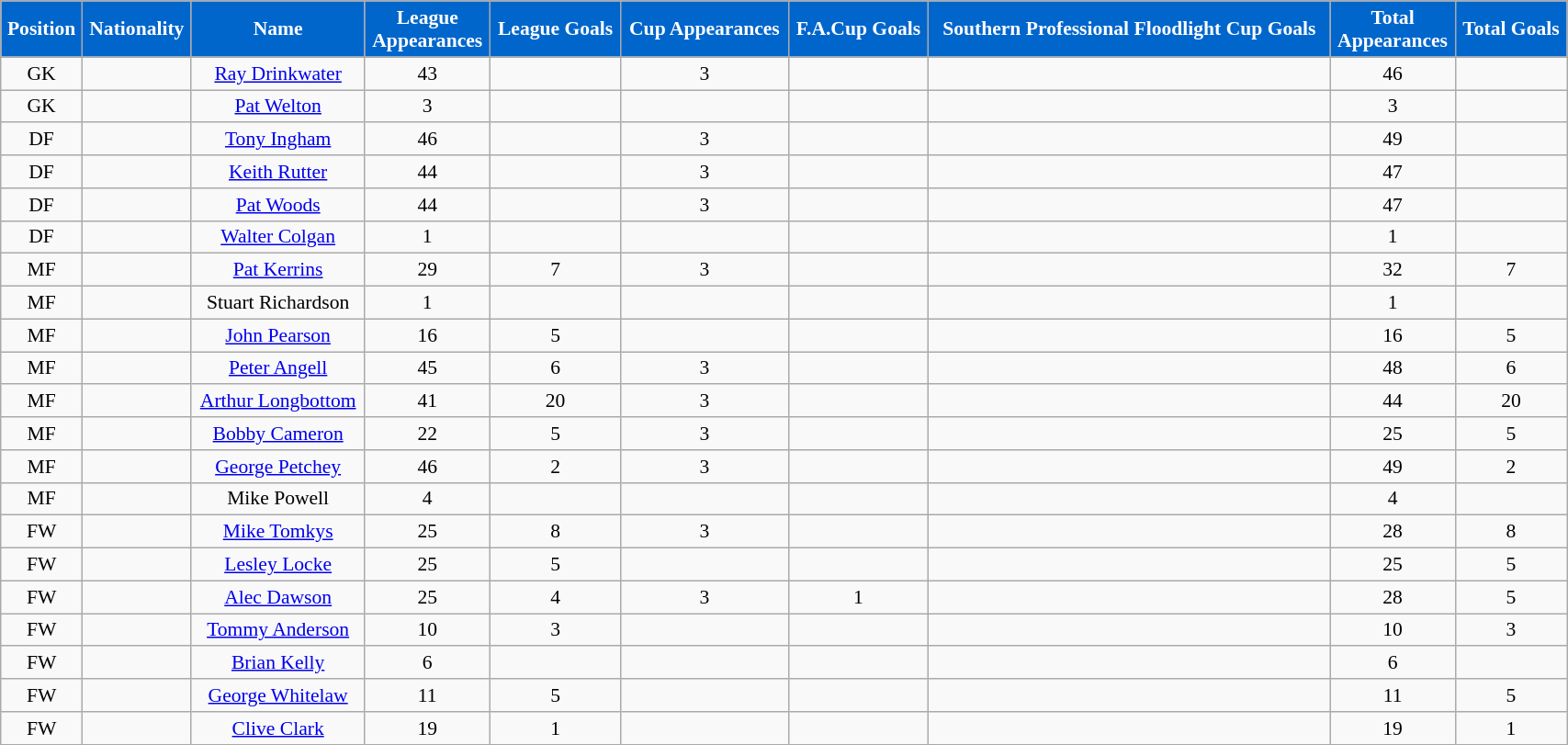<table class="wikitable" style="text-align:center; font-size:90%; width:90%;">
<tr>
<th style="background:#0066CC; color:#FFFFFF; text-align:center;">Position</th>
<th style="background:#0066CC; color:#FFFFFF; text-align:center;">Nationality</th>
<th style="background:#0066CC; color:#FFFFFF; text-align:center;"><strong>Name</strong></th>
<th style="background:#0066CC; color:#FFFFFF; text-align:center;">League<br>Appearances</th>
<th style="background:#0066CC; color:#FFFFFF; text-align:center;">League Goals</th>
<th style="background:#0066CC; color:#FFFFFF; text-align:center;">Cup Appearances</th>
<th style="background:#0066CC; color:#FFFFFF; text-align:center;">F.A.Cup Goals</th>
<th style="background:#0066CC; color:#FFFFFF; text-align:center;">Southern Professional Floodlight Cup Goals</th>
<th style="background:#0066CC; color:#FFFFFF; text-align:center;">Total<br>Appearances</th>
<th style="background:#0066CC; color:#FFFFFF; text-align:center;">Total Goals</th>
</tr>
<tr>
<td>GK</td>
<td></td>
<td><a href='#'>Ray Drinkwater</a></td>
<td>43</td>
<td></td>
<td>3</td>
<td></td>
<td></td>
<td>46</td>
<td></td>
</tr>
<tr>
<td>GK</td>
<td></td>
<td><a href='#'>Pat Welton</a></td>
<td>3</td>
<td></td>
<td></td>
<td></td>
<td></td>
<td>3</td>
<td></td>
</tr>
<tr>
<td>DF</td>
<td></td>
<td><a href='#'>Tony Ingham</a></td>
<td>46</td>
<td></td>
<td>3</td>
<td></td>
<td></td>
<td>49</td>
<td></td>
</tr>
<tr>
<td>DF</td>
<td></td>
<td><a href='#'>Keith Rutter</a></td>
<td>44</td>
<td></td>
<td>3</td>
<td></td>
<td></td>
<td>47</td>
<td></td>
</tr>
<tr>
<td>DF</td>
<td></td>
<td><a href='#'>Pat Woods</a></td>
<td>44</td>
<td></td>
<td>3</td>
<td></td>
<td></td>
<td>47</td>
<td></td>
</tr>
<tr>
<td>DF</td>
<td></td>
<td><a href='#'>Walter Colgan</a></td>
<td>1</td>
<td></td>
<td></td>
<td></td>
<td></td>
<td>1</td>
<td></td>
</tr>
<tr>
<td>MF</td>
<td></td>
<td><a href='#'>Pat Kerrins</a></td>
<td>29</td>
<td>7</td>
<td>3</td>
<td></td>
<td></td>
<td>32</td>
<td>7</td>
</tr>
<tr>
<td>MF</td>
<td></td>
<td>Stuart Richardson</td>
<td>1</td>
<td></td>
<td></td>
<td></td>
<td></td>
<td>1</td>
<td></td>
</tr>
<tr>
<td>MF</td>
<td></td>
<td><a href='#'>John Pearson</a></td>
<td>16</td>
<td>5</td>
<td></td>
<td></td>
<td></td>
<td>16</td>
<td>5</td>
</tr>
<tr>
<td>MF</td>
<td></td>
<td><a href='#'>Peter Angell</a></td>
<td>45</td>
<td>6</td>
<td>3</td>
<td></td>
<td></td>
<td>48</td>
<td>6</td>
</tr>
<tr>
<td>MF</td>
<td></td>
<td><a href='#'>Arthur Longbottom</a></td>
<td>41</td>
<td>20</td>
<td>3</td>
<td></td>
<td></td>
<td>44</td>
<td>20</td>
</tr>
<tr>
<td>MF</td>
<td></td>
<td><a href='#'>Bobby Cameron</a></td>
<td>22</td>
<td>5</td>
<td>3</td>
<td></td>
<td></td>
<td>25</td>
<td>5</td>
</tr>
<tr>
<td>MF</td>
<td></td>
<td><a href='#'>George Petchey</a></td>
<td>46</td>
<td>2</td>
<td>3</td>
<td></td>
<td></td>
<td>49</td>
<td>2</td>
</tr>
<tr>
<td>MF</td>
<td></td>
<td>Mike Powell</td>
<td>4</td>
<td></td>
<td></td>
<td></td>
<td></td>
<td>4</td>
<td></td>
</tr>
<tr>
<td>FW</td>
<td></td>
<td><a href='#'>Mike Tomkys</a></td>
<td>25</td>
<td>8</td>
<td>3</td>
<td></td>
<td></td>
<td>28</td>
<td>8</td>
</tr>
<tr>
<td>FW</td>
<td></td>
<td><a href='#'>Lesley Locke</a></td>
<td>25</td>
<td>5</td>
<td></td>
<td></td>
<td></td>
<td>25</td>
<td>5</td>
</tr>
<tr>
<td>FW</td>
<td></td>
<td><a href='#'>Alec Dawson</a></td>
<td>25</td>
<td>4</td>
<td>3</td>
<td>1</td>
<td></td>
<td>28</td>
<td>5</td>
</tr>
<tr>
<td>FW</td>
<td></td>
<td><a href='#'>Tommy Anderson</a></td>
<td>10</td>
<td>3</td>
<td></td>
<td></td>
<td></td>
<td>10</td>
<td>3</td>
</tr>
<tr>
<td>FW</td>
<td></td>
<td><a href='#'>Brian Kelly</a></td>
<td>6</td>
<td></td>
<td></td>
<td></td>
<td></td>
<td>6</td>
<td></td>
</tr>
<tr>
<td>FW</td>
<td></td>
<td><a href='#'>George Whitelaw</a></td>
<td>11</td>
<td>5</td>
<td></td>
<td></td>
<td></td>
<td>11</td>
<td>5</td>
</tr>
<tr>
<td>FW</td>
<td></td>
<td><a href='#'>Clive Clark</a></td>
<td>19</td>
<td>1</td>
<td></td>
<td></td>
<td></td>
<td>19</td>
<td>1</td>
</tr>
</table>
